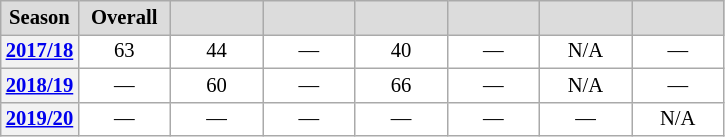<table class="wikitable plainrowheaders" style="background:#fff; font-size:86%; line-height:16px; border:gray solid 1px;">
<tr style="background:#ccc; text-align:center;">
<th scope="col" style="background:#dcdcdc; width:45px;">Season</th>
<th scope="col" style="background:#dcdcdc; width:55px;">Overall</th>
<th scope="col" style="background:#dcdcdc; width:55px;"></th>
<th scope="col" style="background:#dcdcdc; width:55px;"></th>
<th scope="col" style="background:#dcdcdc; width:55px;"></th>
<th scope="col" style="background:#dcdcdc; width:55px;"></th>
<th scope="col" style="background:#dcdcdc; width:55px;"></th>
<th scope="col" style="background:#dcdcdc; width:55px;"></th>
</tr>
<tr>
<th scope="row" style="text-align:center;"><a href='#'>2017/18</a></th>
<td align=center>63</td>
<td align=center>44</td>
<td align=center>—</td>
<td align=center>40</td>
<td align=center>—</td>
<td align=center>N/A</td>
<td align=center>—</td>
</tr>
<tr>
<th scope="row" style="text-align:center;"><a href='#'>2018/19</a></th>
<td align=center>—</td>
<td align=center>60</td>
<td align=center>—</td>
<td align=center>66</td>
<td align=center>—</td>
<td align=center>N/A</td>
<td align=center>—</td>
</tr>
<tr>
<th scope="row" style="text-align:center;"><a href='#'>2019/20</a></th>
<td align=center>—</td>
<td align=center>—</td>
<td align=center>—</td>
<td align=center>—</td>
<td align=center>—</td>
<td align=center>—</td>
<td align=center>N/A</td>
</tr>
</table>
